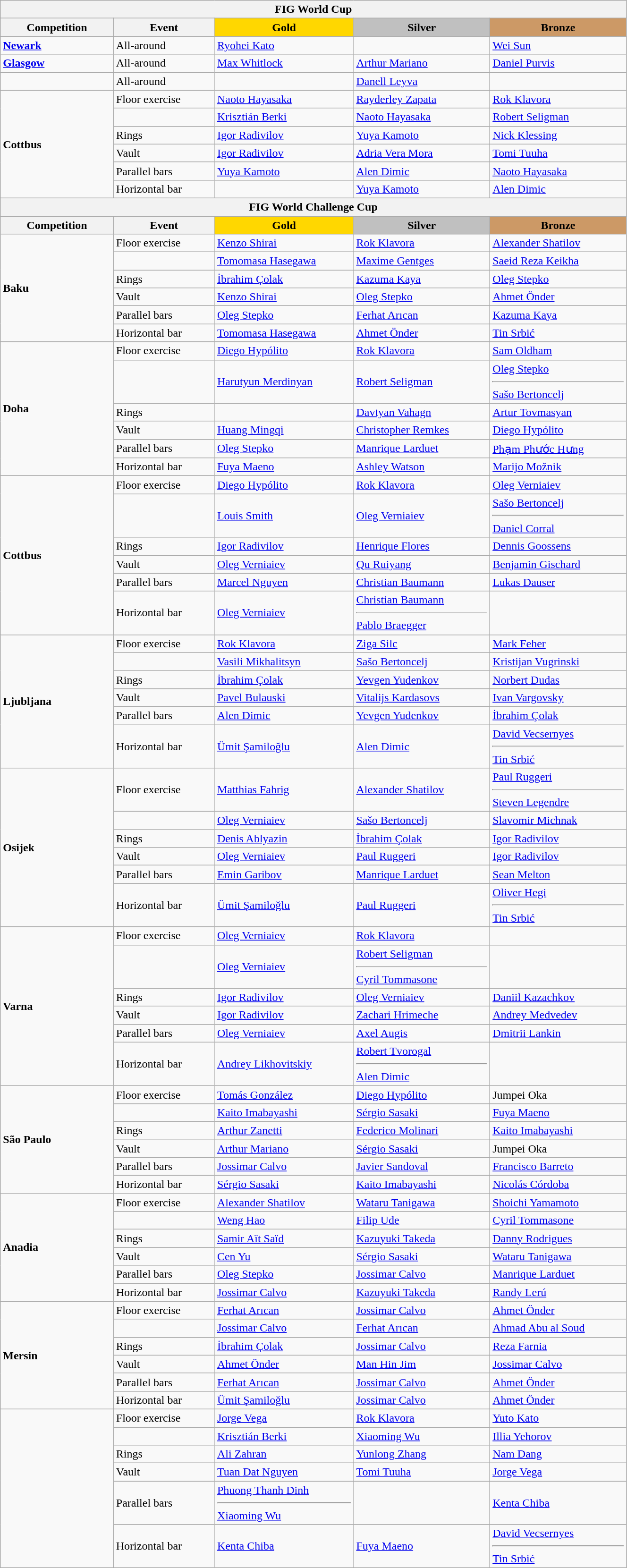<table class="wikitable" style="width:70%;">
<tr>
<th colspan=6>FIG World Cup</th>
</tr>
<tr>
<th style="text-align:center; width:5%;">Competition</th>
<th style="text-align:center; width:5%;">Event</th>
<td style="text-align:center; width:5%; background:gold;"><strong>Gold</strong></td>
<td style="text-align:center; width:5%; background:silver;"><strong>Silver</strong></td>
<td style="text-align:center; width:5%; background:#c96;"><strong>Bronze</strong></td>
</tr>
<tr>
<td> <strong><a href='#'>Newark</a></strong> </td>
<td>All-around</td>
<td> <a href='#'>Ryohei Kato</a></td>
<td></td>
<td> <a href='#'>Wei Sun</a></td>
</tr>
<tr>
<td> <strong><a href='#'>Glasgow</a></strong> </td>
<td>All-around</td>
<td> <a href='#'>Max Whitlock</a></td>
<td> <a href='#'>Arthur Mariano</a></td>
<td> <a href='#'>Daniel Purvis</a></td>
</tr>
<tr>
<td></td>
<td>All-around</td>
<td></td>
<td> <a href='#'>Danell Leyva</a></td>
<td></td>
</tr>
<tr>
<td rowspan=6> <strong>Cottbus</strong> </td>
<td>Floor exercise</td>
<td> <a href='#'>Naoto Hayasaka</a></td>
<td> <a href='#'>Rayderley Zapata</a></td>
<td> <a href='#'>Rok Klavora</a></td>
</tr>
<tr>
<td></td>
<td> <a href='#'>Krisztián Berki</a></td>
<td> <a href='#'>Naoto Hayasaka</a></td>
<td> <a href='#'>Robert Seligman</a></td>
</tr>
<tr>
<td>Rings</td>
<td> <a href='#'>Igor Radivilov</a></td>
<td> <a href='#'>Yuya Kamoto</a></td>
<td> <a href='#'>Nick Klessing</a></td>
</tr>
<tr>
<td>Vault</td>
<td> <a href='#'>Igor Radivilov</a></td>
<td> <a href='#'>Adria Vera Mora</a></td>
<td> <a href='#'>Tomi Tuuha</a></td>
</tr>
<tr>
<td>Parallel bars</td>
<td> <a href='#'>Yuya Kamoto</a></td>
<td> <a href='#'>Alen Dimic</a></td>
<td> <a href='#'>Naoto Hayasaka</a></td>
</tr>
<tr>
<td>Horizontal bar</td>
<td></td>
<td> <a href='#'>Yuya Kamoto</a></td>
<td> <a href='#'>Alen Dimic</a></td>
</tr>
<tr>
<th colspan=5>FIG World Challenge Cup</th>
</tr>
<tr>
<th style="text-align:center; width:5%;">Competition</th>
<th style="text-align:center; width:5%;">Event</th>
<td style="text-align:center; width:8%; background:gold;"><strong>Gold</strong></td>
<td style="text-align:center; width:8%; background:silver;"><strong>Silver</strong></td>
<td style="text-align:center; width:8%; background:#c96;"><strong>Bronze</strong></td>
</tr>
<tr>
<td rowspan=6> <strong>Baku</strong> </td>
<td>Floor exercise</td>
<td> <a href='#'>Kenzo Shirai</a></td>
<td> <a href='#'>Rok Klavora</a></td>
<td> <a href='#'>Alexander Shatilov</a></td>
</tr>
<tr>
<td></td>
<td> <a href='#'>Tomomasa Hasegawa</a></td>
<td> <a href='#'>Maxime Gentges</a></td>
<td> <a href='#'>Saeid Reza Keikha</a></td>
</tr>
<tr>
<td>Rings</td>
<td> <a href='#'>İbrahim Çolak</a></td>
<td> <a href='#'>Kazuma Kaya</a></td>
<td> <a href='#'>Oleg Stepko</a></td>
</tr>
<tr>
<td>Vault</td>
<td> <a href='#'>Kenzo Shirai</a></td>
<td> <a href='#'>Oleg Stepko</a></td>
<td> <a href='#'>Ahmet Önder</a></td>
</tr>
<tr>
<td>Parallel bars</td>
<td> <a href='#'>Oleg Stepko</a></td>
<td> <a href='#'>Ferhat Arıcan</a></td>
<td> <a href='#'>Kazuma Kaya</a></td>
</tr>
<tr>
<td>Horizontal bar</td>
<td> <a href='#'>Tomomasa Hasegawa</a></td>
<td> <a href='#'>Ahmet Önder</a></td>
<td> <a href='#'>Tin Srbić</a></td>
</tr>
<tr>
<td rowspan=6> <strong>Doha</strong> </td>
<td>Floor exercise</td>
<td> <a href='#'>Diego Hypólito</a></td>
<td> <a href='#'>Rok Klavora</a></td>
<td> <a href='#'>Sam Oldham</a></td>
</tr>
<tr>
<td></td>
<td> <a href='#'>Harutyun Merdinyan</a></td>
<td> <a href='#'>Robert Seligman</a></td>
<td> <a href='#'>Oleg Stepko</a> <hr>  <a href='#'>Sašo Bertoncelj</a></td>
</tr>
<tr>
<td>Rings</td>
<td></td>
<td> <a href='#'>Davtyan Vahagn</a></td>
<td> <a href='#'>Artur Tovmasyan</a></td>
</tr>
<tr>
<td>Vault</td>
<td> <a href='#'>Huang Mingqi</a></td>
<td> <a href='#'>Christopher Remkes</a></td>
<td> <a href='#'>Diego Hypólito</a></td>
</tr>
<tr>
<td>Parallel bars</td>
<td> <a href='#'>Oleg Stepko</a></td>
<td> <a href='#'>Manrique Larduet</a></td>
<td> <a href='#'>Phạm Phước Hưng</a></td>
</tr>
<tr>
<td>Horizontal bar</td>
<td> <a href='#'>Fuya Maeno</a></td>
<td> <a href='#'>Ashley Watson</a></td>
<td> <a href='#'>Marijo Možnik</a></td>
</tr>
<tr>
<td rowspan=6> <strong>Cottbus</strong> </td>
<td>Floor exercise</td>
<td> <a href='#'>Diego Hypólito</a></td>
<td> <a href='#'>Rok Klavora</a></td>
<td> <a href='#'>Oleg Verniaiev</a></td>
</tr>
<tr>
<td></td>
<td> <a href='#'>Louis Smith</a></td>
<td> <a href='#'>Oleg Verniaiev</a></td>
<td> <a href='#'>Sašo Bertoncelj</a> <hr>  <a href='#'>Daniel Corral</a></td>
</tr>
<tr>
<td>Rings</td>
<td> <a href='#'>Igor Radivilov</a></td>
<td> <a href='#'>Henrique Flores</a></td>
<td> <a href='#'>Dennis Goossens</a></td>
</tr>
<tr>
<td>Vault</td>
<td> <a href='#'>Oleg Verniaiev</a></td>
<td> <a href='#'>Qu Ruiyang</a></td>
<td> <a href='#'>Benjamin Gischard</a></td>
</tr>
<tr>
<td>Parallel bars</td>
<td> <a href='#'>Marcel Nguyen</a></td>
<td> <a href='#'>Christian Baumann</a></td>
<td> <a href='#'>Lukas Dauser</a></td>
</tr>
<tr>
<td>Horizontal bar</td>
<td> <a href='#'>Oleg Verniaiev</a></td>
<td> <a href='#'>Christian Baumann</a> <hr>  <a href='#'>Pablo Braegger</a></td>
<td></td>
</tr>
<tr>
<td rowspan=6> <strong>Ljubljana</strong> </td>
<td>Floor exercise</td>
<td> <a href='#'>Rok Klavora</a></td>
<td> <a href='#'>Ziga Silc</a></td>
<td> <a href='#'>Mark Feher</a></td>
</tr>
<tr>
<td></td>
<td> <a href='#'>Vasili Mikhalitsyn</a></td>
<td> <a href='#'>Sašo Bertoncelj</a></td>
<td> <a href='#'>Kristijan Vugrinski</a></td>
</tr>
<tr>
<td>Rings</td>
<td> <a href='#'>İbrahim Çolak</a></td>
<td> <a href='#'>Yevgen Yudenkov</a></td>
<td> <a href='#'>Norbert Dudas</a></td>
</tr>
<tr>
<td>Vault</td>
<td> <a href='#'>Pavel Bulauski</a></td>
<td> <a href='#'>Vitalijs Kardasovs</a></td>
<td> <a href='#'>Ivan Vargovsky</a></td>
</tr>
<tr>
<td>Parallel bars</td>
<td> <a href='#'>Alen Dimic</a></td>
<td> <a href='#'>Yevgen Yudenkov</a></td>
<td> <a href='#'>İbrahim Çolak</a></td>
</tr>
<tr>
<td>Horizontal bar</td>
<td> <a href='#'>Ümit Şamiloğlu</a></td>
<td> <a href='#'>Alen Dimic</a></td>
<td> <a href='#'>David Vecsernyes</a> <hr>  <a href='#'>Tin Srbić</a></td>
</tr>
<tr>
<td rowspan=6> <strong>Osijek</strong> </td>
<td>Floor exercise</td>
<td> <a href='#'>Matthias Fahrig</a></td>
<td> <a href='#'>Alexander Shatilov</a></td>
<td> <a href='#'>Paul Ruggeri</a> <hr>  <a href='#'>Steven Legendre</a></td>
</tr>
<tr>
<td></td>
<td> <a href='#'>Oleg Verniaiev</a></td>
<td> <a href='#'>Sašo Bertoncelj</a></td>
<td> <a href='#'>Slavomir Michnak</a></td>
</tr>
<tr>
<td>Rings</td>
<td> <a href='#'>Denis Ablyazin</a></td>
<td> <a href='#'>İbrahim Çolak</a></td>
<td> <a href='#'>Igor Radivilov</a></td>
</tr>
<tr>
<td>Vault</td>
<td> <a href='#'>Oleg Verniaiev</a></td>
<td> <a href='#'>Paul Ruggeri</a></td>
<td> <a href='#'>Igor Radivilov</a></td>
</tr>
<tr>
<td>Parallel bars</td>
<td> <a href='#'>Emin Garibov</a></td>
<td> <a href='#'>Manrique Larduet</a></td>
<td> <a href='#'>Sean Melton</a></td>
</tr>
<tr>
<td>Horizontal bar</td>
<td> <a href='#'>Ümit Şamiloğlu</a></td>
<td> <a href='#'>Paul Ruggeri</a></td>
<td> <a href='#'>Oliver Hegi</a> <hr>  <a href='#'>Tin Srbić</a></td>
</tr>
<tr>
<td rowspan=6> <strong>Varna</strong> </td>
<td>Floor exercise</td>
<td> <a href='#'>Oleg Verniaiev</a></td>
<td> <a href='#'>Rok Klavora</a></td>
<td></td>
</tr>
<tr>
<td></td>
<td> <a href='#'>Oleg Verniaiev</a></td>
<td> <a href='#'>Robert Seligman</a> <hr>  <a href='#'>Cyril Tommasone</a></td>
<td></td>
</tr>
<tr>
<td>Rings</td>
<td> <a href='#'>Igor Radivilov</a></td>
<td> <a href='#'>Oleg Verniaiev</a></td>
<td> <a href='#'>Daniil Kazachkov</a></td>
</tr>
<tr>
<td>Vault</td>
<td> <a href='#'>Igor Radivilov</a></td>
<td> <a href='#'>Zachari Hrimeche</a></td>
<td> <a href='#'>Andrey Medvedev</a></td>
</tr>
<tr>
<td>Parallel bars</td>
<td> <a href='#'>Oleg Verniaiev</a></td>
<td> <a href='#'>Axel Augis</a></td>
<td> <a href='#'>Dmitrii Lankin</a></td>
</tr>
<tr>
<td>Horizontal bar</td>
<td> <a href='#'>Andrey Likhovitskiy</a></td>
<td> <a href='#'>Robert Tvorogal</a> <hr>  <a href='#'>Alen Dimic</a></td>
<td></td>
</tr>
<tr>
<td rowspan=6> <strong>São Paulo</strong> </td>
<td>Floor exercise</td>
<td> <a href='#'>Tomás González</a></td>
<td> <a href='#'>Diego Hypólito</a></td>
<td> Jumpei Oka</td>
</tr>
<tr>
<td></td>
<td> <a href='#'>Kaito Imabayashi</a></td>
<td> <a href='#'>Sérgio Sasaki</a></td>
<td> <a href='#'>Fuya Maeno</a></td>
</tr>
<tr>
<td>Rings</td>
<td> <a href='#'>Arthur Zanetti</a></td>
<td> <a href='#'>Federico Molinari</a></td>
<td> <a href='#'>Kaito Imabayashi</a></td>
</tr>
<tr>
<td>Vault</td>
<td> <a href='#'>Arthur Mariano</a></td>
<td> <a href='#'>Sérgio Sasaki</a></td>
<td> Jumpei Oka</td>
</tr>
<tr>
<td>Parallel bars</td>
<td> <a href='#'>Jossimar Calvo</a></td>
<td> <a href='#'>Javier Sandoval</a></td>
<td> <a href='#'>Francisco Barreto</a></td>
</tr>
<tr>
<td>Horizontal bar</td>
<td> <a href='#'>Sérgio Sasaki</a></td>
<td> <a href='#'>Kaito Imabayashi</a></td>
<td> <a href='#'>Nicolás Córdoba</a></td>
</tr>
<tr>
<td rowspan=6> <strong>Anadia</strong> </td>
<td>Floor exercise</td>
<td> <a href='#'>Alexander Shatilov</a></td>
<td> <a href='#'>Wataru Tanigawa</a></td>
<td> <a href='#'>Shoichi Yamamoto</a></td>
</tr>
<tr>
<td></td>
<td> <a href='#'>Weng Hao</a></td>
<td> <a href='#'>Filip Ude</a></td>
<td> <a href='#'>Cyril Tommasone</a></td>
</tr>
<tr>
<td>Rings</td>
<td> <a href='#'>Samir Aït Saïd</a></td>
<td> <a href='#'>Kazuyuki Takeda</a></td>
<td> <a href='#'>Danny Rodrigues</a></td>
</tr>
<tr>
<td>Vault</td>
<td> <a href='#'>Cen Yu</a></td>
<td> <a href='#'>Sérgio Sasaki</a></td>
<td> <a href='#'>Wataru Tanigawa</a></td>
</tr>
<tr>
<td>Parallel bars</td>
<td> <a href='#'>Oleg Stepko</a></td>
<td> <a href='#'>Jossimar Calvo</a></td>
<td> <a href='#'>Manrique Larduet</a></td>
</tr>
<tr>
<td>Horizontal bar</td>
<td> <a href='#'>Jossimar Calvo</a></td>
<td> <a href='#'>Kazuyuki Takeda</a></td>
<td> <a href='#'>Randy Lerú</a></td>
</tr>
<tr>
<td rowspan=6> <strong>Mersin</strong> </td>
<td>Floor exercise</td>
<td> <a href='#'>Ferhat Arıcan</a></td>
<td> <a href='#'>Jossimar Calvo</a></td>
<td> <a href='#'>Ahmet Önder</a></td>
</tr>
<tr>
<td></td>
<td> <a href='#'>Jossimar Calvo</a></td>
<td> <a href='#'>Ferhat Arıcan</a></td>
<td> <a href='#'>Ahmad Abu al Soud</a></td>
</tr>
<tr>
<td>Rings</td>
<td> <a href='#'>İbrahim Çolak</a></td>
<td> <a href='#'>Jossimar Calvo</a></td>
<td> <a href='#'>Reza Farnia</a></td>
</tr>
<tr>
<td>Vault</td>
<td> <a href='#'>Ahmet Önder</a></td>
<td> <a href='#'>Man Hin Jim</a></td>
<td> <a href='#'>Jossimar Calvo</a></td>
</tr>
<tr>
<td>Parallel bars</td>
<td> <a href='#'>Ferhat Arıcan</a></td>
<td> <a href='#'>Jossimar Calvo</a></td>
<td> <a href='#'>Ahmet Önder</a></td>
</tr>
<tr>
<td>Horizontal bar</td>
<td> <a href='#'>Ümit Şamiloğlu</a></td>
<td> <a href='#'>Jossimar Calvo</a></td>
<td> <a href='#'>Ahmet Önder</a></td>
</tr>
<tr>
<td rowspan=6></td>
<td>Floor exercise</td>
<td> <a href='#'>Jorge Vega</a></td>
<td> <a href='#'>Rok Klavora</a></td>
<td> <a href='#'>Yuto Kato</a></td>
</tr>
<tr>
<td></td>
<td> <a href='#'>Krisztián Berki</a></td>
<td> <a href='#'>Xiaoming Wu</a></td>
<td> <a href='#'>Illia Yehorov</a></td>
</tr>
<tr>
<td>Rings</td>
<td> <a href='#'>Ali Zahran</a></td>
<td> <a href='#'>Yunlong Zhang</a></td>
<td> <a href='#'>Nam Dang</a></td>
</tr>
<tr>
<td>Vault</td>
<td> <a href='#'>Tuan Dat Nguyen</a></td>
<td> <a href='#'>Tomi Tuuha</a></td>
<td> <a href='#'>Jorge Vega</a></td>
</tr>
<tr>
<td>Parallel bars</td>
<td> <a href='#'>Phuong Thanh Dinh</a> <hr>  <a href='#'>Xiaoming Wu</a></td>
<td></td>
<td> <a href='#'>Kenta Chiba</a></td>
</tr>
<tr>
<td>Horizontal bar</td>
<td> <a href='#'>Kenta Chiba</a></td>
<td> <a href='#'>Fuya Maeno</a></td>
<td> <a href='#'>David Vecsernyes</a> <hr>  <a href='#'>Tin Srbić</a></td>
</tr>
</table>
